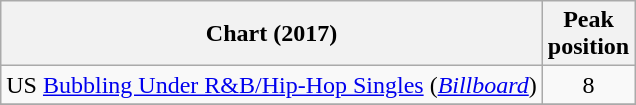<table class="wikitable sortable">
<tr>
<th>Chart (2017)</th>
<th>Peak<br>position</th>
</tr>
<tr>
<td scope="row">US <a href='#'>Bubbling Under R&B/Hip-Hop Singles</a> (<em><a href='#'>Billboard</a></em>)</td>
<td style="text-align:center;">8</td>
</tr>
<tr>
</tr>
</table>
